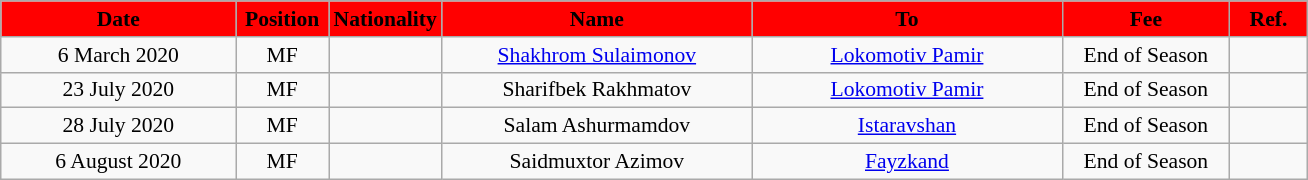<table class="wikitable"  style="text-align:center; font-size:90%; ">
<tr>
<th style="background:#FF0000; color:#000000; width:150px;">Date</th>
<th style="background:#FF0000; color:#000000; width:55px;">Position</th>
<th style="background:#FF0000; color:#000000; width:55px;">Nationality</th>
<th style="background:#FF0000; color:#000000; width:200px;">Name</th>
<th style="background:#FF0000; color:#000000; width:200px;">To</th>
<th style="background:#FF0000; color:#000000; width:105px;">Fee</th>
<th style="background:#FF0000; color:#000000; width:45px;">Ref.</th>
</tr>
<tr>
<td>6 March 2020</td>
<td>MF</td>
<td></td>
<td><a href='#'>Shakhrom Sulaimonov</a></td>
<td><a href='#'>Lokomotiv Pamir</a></td>
<td>End of Season</td>
<td></td>
</tr>
<tr>
<td>23 July 2020</td>
<td>MF</td>
<td></td>
<td>Sharifbek Rakhmatov</td>
<td><a href='#'>Lokomotiv Pamir</a></td>
<td>End of Season</td>
<td></td>
</tr>
<tr>
<td>28 July 2020</td>
<td>MF</td>
<td></td>
<td>Salam Ashurmamdov</td>
<td><a href='#'>Istaravshan</a></td>
<td>End of Season</td>
<td></td>
</tr>
<tr>
<td>6 August 2020</td>
<td>MF</td>
<td></td>
<td>Saidmuxtor Azimov</td>
<td><a href='#'>Fayzkand</a></td>
<td>End of Season</td>
<td></td>
</tr>
</table>
